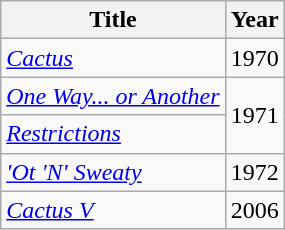<table class="wikitable">
<tr>
<th>Title</th>
<th>Year</th>
</tr>
<tr>
<td><em><a href='#'>Cactus</a></em></td>
<td>1970</td>
</tr>
<tr>
<td><em><a href='#'>One Way... or Another</a></em></td>
<td rowspan="2">1971</td>
</tr>
<tr>
<td><em><a href='#'>Restrictions</a></em></td>
</tr>
<tr>
<td><em><a href='#'>'Ot 'N' Sweaty</a></em></td>
<td>1972</td>
</tr>
<tr>
<td><em><a href='#'>Cactus V</a></em></td>
<td>2006</td>
</tr>
</table>
